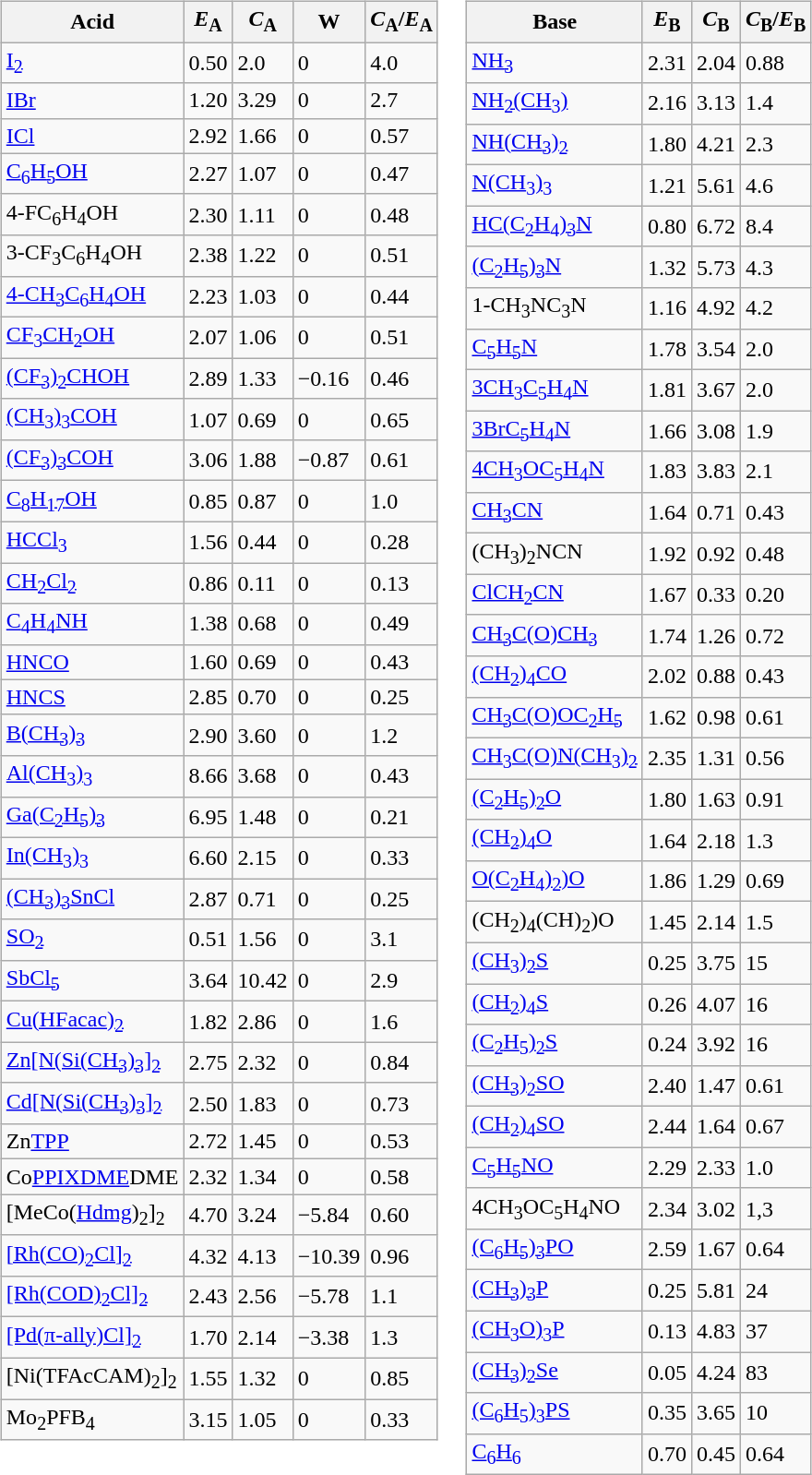<table>
<tr style="vertical-align:top;">
<td><br><table class="wikitable">
<tr>
<th>Acid</th>
<th><em>E</em><sub>A</sub></th>
<th><em>C</em><sub>A</sub></th>
<th>W</th>
<th><em>C</em><sub>A</sub>/<em>E</em><sub>A</sub></th>
</tr>
<tr>
<td><a href='#'>I<sub>2</sub></a></td>
<td>0.50</td>
<td>2.0</td>
<td>0</td>
<td>4.0</td>
</tr>
<tr>
<td><a href='#'>IBr</a></td>
<td>1.20</td>
<td>3.29</td>
<td>0</td>
<td>2.7</td>
</tr>
<tr>
<td><a href='#'>ICl</a></td>
<td>2.92</td>
<td>1.66</td>
<td>0</td>
<td>0.57</td>
</tr>
<tr>
<td><a href='#'>C<sub>6</sub>H<sub>5</sub>OH</a></td>
<td>2.27</td>
<td>1.07</td>
<td>0</td>
<td>0.47</td>
</tr>
<tr>
<td>4-FC<sub>6</sub>H<sub>4</sub>OH</td>
<td>2.30</td>
<td>1.11</td>
<td>0</td>
<td>0.48</td>
</tr>
<tr>
<td>3-CF<sub>3</sub>C<sub>6</sub>H<sub>4</sub>OH</td>
<td>2.38</td>
<td>1.22</td>
<td>0</td>
<td>0.51</td>
</tr>
<tr>
<td><a href='#'>4-CH<sub>3</sub>C<sub>6</sub>H<sub>4</sub>OH</a></td>
<td>2.23</td>
<td>1.03</td>
<td>0</td>
<td>0.44</td>
</tr>
<tr>
<td><a href='#'>CF<sub>3</sub>CH<sub>2</sub>OH</a></td>
<td>2.07</td>
<td>1.06</td>
<td>0</td>
<td>0.51</td>
</tr>
<tr>
<td><a href='#'>(CF<sub>3</sub>)<sub>2</sub>CHOH</a></td>
<td>2.89</td>
<td>1.33</td>
<td>−0.16</td>
<td>0.46</td>
</tr>
<tr>
<td><a href='#'>(CH<sub>3</sub>)<sub>3</sub>COH</a></td>
<td>1.07</td>
<td>0.69</td>
<td>0</td>
<td>0.65</td>
</tr>
<tr>
<td><a href='#'>(CF<sub>3</sub>)<sub>3</sub>COH</a></td>
<td>3.06</td>
<td>1.88</td>
<td>−0.87</td>
<td>0.61</td>
</tr>
<tr>
<td><a href='#'>C<sub>8</sub>H<sub>17</sub>OH</a></td>
<td>0.85</td>
<td>0.87</td>
<td>0</td>
<td>1.0</td>
</tr>
<tr>
<td><a href='#'>HCCl<sub>3</sub></a></td>
<td>1.56</td>
<td>0.44</td>
<td>0</td>
<td>0.28</td>
</tr>
<tr>
<td><a href='#'>CH<sub>2</sub>Cl<sub>2</sub></a></td>
<td>0.86</td>
<td>0.11</td>
<td>0</td>
<td>0.13</td>
</tr>
<tr>
<td><a href='#'>C<sub>4</sub>H<sub>4</sub>NH</a></td>
<td>1.38</td>
<td>0.68</td>
<td>0</td>
<td>0.49</td>
</tr>
<tr>
<td><a href='#'>HNCO</a></td>
<td>1.60</td>
<td>0.69</td>
<td>0</td>
<td>0.43</td>
</tr>
<tr>
<td><a href='#'>HNCS</a></td>
<td>2.85</td>
<td>0.70</td>
<td>0</td>
<td>0.25</td>
</tr>
<tr>
<td><a href='#'>B(CH<sub>3</sub>)<sub>3</sub></a></td>
<td>2.90</td>
<td>3.60</td>
<td>0</td>
<td>1.2</td>
</tr>
<tr>
<td><a href='#'>Al(CH<sub>3</sub>)<sub>3</sub></a></td>
<td>8.66</td>
<td>3.68</td>
<td>0</td>
<td>0.43</td>
</tr>
<tr>
<td><a href='#'>Ga(C<sub>2</sub>H<sub>5</sub>)<sub>3</sub></a></td>
<td>6.95</td>
<td>1.48</td>
<td>0</td>
<td>0.21</td>
</tr>
<tr>
<td><a href='#'>In(CH<sub>3</sub>)<sub>3</sub></a></td>
<td>6.60</td>
<td>2.15</td>
<td>0</td>
<td>0.33</td>
</tr>
<tr>
<td><a href='#'>(CH<sub>3</sub>)<sub>3</sub>SnCl</a></td>
<td>2.87</td>
<td>0.71</td>
<td>0</td>
<td>0.25</td>
</tr>
<tr>
<td><a href='#'>SO<sub>2</sub></a></td>
<td>0.51</td>
<td>1.56</td>
<td>0</td>
<td>3.1</td>
</tr>
<tr>
<td><a href='#'>SbCl<sub>5</sub></a></td>
<td>3.64</td>
<td>10.42</td>
<td>0</td>
<td>2.9</td>
</tr>
<tr>
<td><a href='#'>Cu(HFacac)<sub>2</sub></a></td>
<td>1.82</td>
<td>2.86</td>
<td>0</td>
<td>1.6</td>
</tr>
<tr>
<td><a href='#'>Zn[N(Si(CH<sub>3</sub>)<sub>3</sub>]<sub>2</sub></a></td>
<td>2.75</td>
<td>2.32</td>
<td>0</td>
<td>0.84</td>
</tr>
<tr>
<td><a href='#'>Cd[N(Si(CH<sub>3</sub>)<sub>3</sub>]<sub>2</sub></a></td>
<td>2.50</td>
<td>1.83</td>
<td>0</td>
<td>0.73</td>
</tr>
<tr>
<td>Zn<a href='#'>TPP</a></td>
<td>2.72</td>
<td>1.45</td>
<td>0</td>
<td>0.53</td>
</tr>
<tr>
<td>Co<a href='#'>PPIXDME</a>DME</td>
<td>2.32</td>
<td>1.34</td>
<td>0</td>
<td>0.58</td>
</tr>
<tr>
<td>[MeCo(<a href='#'>Hdmg</a>)<sub>2</sub>]<sub>2</sub></td>
<td>4.70</td>
<td>3.24</td>
<td>−5.84</td>
<td>0.60</td>
</tr>
<tr>
<td><a href='#'>[Rh(CO)<sub>2</sub>Cl]<sub>2</sub></a></td>
<td>4.32</td>
<td>4.13</td>
<td>−10.39</td>
<td>0.96</td>
</tr>
<tr>
<td><a href='#'>[Rh(COD)<sub>2</sub>Cl]<sub>2</sub></a></td>
<td>2.43</td>
<td>2.56</td>
<td>−5.78</td>
<td>1.1</td>
</tr>
<tr>
<td><a href='#'>[Pd(π-ally)Cl]<sub>2</sub></a></td>
<td>1.70</td>
<td>2.14</td>
<td>−3.38</td>
<td>1.3</td>
</tr>
<tr>
<td>[Ni(TFAcCAM)<sub>2</sub>]<sub>2</sub></td>
<td>1.55</td>
<td>1.32</td>
<td>0</td>
<td>0.85</td>
</tr>
<tr>
<td>Mo<sub>2</sub>PFB<sub>4</sub></td>
<td>3.15</td>
<td>1.05</td>
<td>0</td>
<td>0.33</td>
</tr>
</table>
</td>
<td><br><table class="wikitable">
<tr>
<th>Base</th>
<th><em>E</em><sub>B</sub></th>
<th><em>C</em><sub>B</sub></th>
<th><em>C</em><sub>B</sub>/<em>E</em><sub>B</sub></th>
</tr>
<tr>
<td><a href='#'>NH<sub>3</sub></a></td>
<td>2.31</td>
<td>2.04</td>
<td>0.88</td>
</tr>
<tr>
<td><a href='#'>NH<sub>2</sub>(CH<sub>3</sub>)</a></td>
<td>2.16</td>
<td>3.13</td>
<td>1.4</td>
</tr>
<tr>
<td><a href='#'>NH(CH<sub>3</sub>)<sub>2</sub></a></td>
<td>1.80</td>
<td>4.21</td>
<td>2.3</td>
</tr>
<tr>
<td><a href='#'>N(CH<sub>3</sub>)<sub>3</sub></a></td>
<td>1.21</td>
<td>5.61</td>
<td>4.6</td>
</tr>
<tr>
<td><a href='#'>HC(C<sub>2</sub>H<sub>4</sub>)<sub>3</sub>N</a></td>
<td>0.80</td>
<td>6.72</td>
<td>8.4</td>
</tr>
<tr>
<td><a href='#'>(C<sub>2</sub>H<sub>5</sub>)<sub>3</sub>N</a></td>
<td>1.32</td>
<td>5.73</td>
<td>4.3</td>
</tr>
<tr>
<td>1-CH<sub>3</sub>NC<sub>3</sub>N</td>
<td>1.16</td>
<td>4.92</td>
<td>4.2</td>
</tr>
<tr>
<td><a href='#'>C<sub>5</sub>H<sub>5</sub>N</a></td>
<td>1.78</td>
<td>3.54</td>
<td>2.0</td>
</tr>
<tr>
<td><a href='#'>3CH<sub>3</sub>C<sub>5</sub>H<sub>4</sub>N</a></td>
<td>1.81</td>
<td>3.67</td>
<td>2.0</td>
</tr>
<tr>
<td><a href='#'>3BrC<sub>5</sub>H<sub>4</sub>N</a></td>
<td>1.66</td>
<td>3.08</td>
<td>1.9</td>
</tr>
<tr>
<td><a href='#'>4CH<sub>3</sub>OC<sub>5</sub>H<sub>4</sub>N</a></td>
<td>1.83</td>
<td>3.83</td>
<td>2.1</td>
</tr>
<tr>
<td><a href='#'>CH<sub>3</sub>CN</a></td>
<td>1.64</td>
<td>0.71</td>
<td>0.43</td>
</tr>
<tr>
<td>(CH<sub>3</sub>)<sub>2</sub>NCN</td>
<td>1.92</td>
<td>0.92</td>
<td>0.48</td>
</tr>
<tr>
<td><a href='#'>ClCH<sub>2</sub>CN</a></td>
<td>1.67</td>
<td>0.33</td>
<td>0.20</td>
</tr>
<tr>
<td><a href='#'>CH<sub>3</sub>C(O)CH<sub>3</sub></a></td>
<td>1.74</td>
<td>1.26</td>
<td>0.72</td>
</tr>
<tr>
<td><a href='#'>(CH<sub>2</sub>)<sub>4</sub>CO</a></td>
<td>2.02</td>
<td>0.88</td>
<td>0.43</td>
</tr>
<tr>
<td><a href='#'>CH<sub>3</sub>C(O)OC<sub>2</sub>H<sub>5</sub></a></td>
<td>1.62</td>
<td>0.98</td>
<td>0.61</td>
</tr>
<tr>
<td><a href='#'>CH<sub>3</sub>C(O)N(CH<sub>3</sub>)<sub>2</sub></a></td>
<td>2.35</td>
<td>1.31</td>
<td>0.56</td>
</tr>
<tr>
<td><a href='#'>(C<sub>2</sub>H<sub>5</sub>)<sub>2</sub>O</a></td>
<td>1.80</td>
<td>1.63</td>
<td>0.91</td>
</tr>
<tr>
<td><a href='#'>(CH<sub>2</sub>)<sub>4</sub>O</a></td>
<td>1.64</td>
<td>2.18</td>
<td>1.3</td>
</tr>
<tr>
<td><a href='#'>O(C<sub>2</sub>H<sub>4</sub>)<sub>2</sub>)O</a></td>
<td>1.86</td>
<td>1.29</td>
<td>0.69</td>
</tr>
<tr>
<td>(CH<sub>2</sub>)<sub>4</sub>(CH)<sub>2</sub>)O</td>
<td>1.45</td>
<td>2.14</td>
<td>1.5</td>
</tr>
<tr>
<td><a href='#'>(CH<sub>3</sub>)<sub>2</sub>S</a></td>
<td>0.25</td>
<td>3.75</td>
<td>15</td>
</tr>
<tr>
<td><a href='#'>(CH<sub>2</sub>)<sub>4</sub>S</a></td>
<td>0.26</td>
<td>4.07</td>
<td>16</td>
</tr>
<tr>
<td><a href='#'>(C<sub>2</sub>H<sub>5</sub>)<sub>2</sub>S</a></td>
<td>0.24</td>
<td>3.92</td>
<td>16</td>
</tr>
<tr>
<td><a href='#'>(CH<sub>3</sub>)<sub>2</sub>SO</a></td>
<td>2.40</td>
<td>1.47</td>
<td>0.61</td>
</tr>
<tr>
<td><a href='#'>(CH<sub>2</sub>)<sub>4</sub>SO</a></td>
<td>2.44</td>
<td>1.64</td>
<td>0.67</td>
</tr>
<tr>
<td><a href='#'>C<sub>5</sub>H<sub>5</sub>NO</a></td>
<td>2.29</td>
<td>2.33</td>
<td>1.0</td>
</tr>
<tr>
<td>4CH<sub>3</sub>OC<sub>5</sub>H<sub>4</sub>NO</td>
<td>2.34</td>
<td>3.02</td>
<td>1,3</td>
</tr>
<tr>
<td><a href='#'>(C<sub>6</sub>H<sub>5</sub>)<sub>3</sub>PO</a></td>
<td>2.59</td>
<td>1.67</td>
<td>0.64</td>
</tr>
<tr>
<td><a href='#'>(CH<sub>3</sub>)<sub>3</sub>P</a></td>
<td>0.25</td>
<td>5.81</td>
<td>24</td>
</tr>
<tr>
<td><a href='#'>(CH<sub>3</sub>O)<sub>3</sub>P</a></td>
<td>0.13</td>
<td>4.83</td>
<td>37</td>
</tr>
<tr>
<td><a href='#'>(CH<sub>3</sub>)<sub>2</sub>Se</a></td>
<td>0.05</td>
<td>4.24</td>
<td>83</td>
</tr>
<tr>
<td><a href='#'>(C<sub>6</sub>H<sub>5</sub>)<sub>3</sub>PS</a></td>
<td>0.35</td>
<td>3.65</td>
<td>10</td>
</tr>
<tr>
<td><a href='#'>C<sub>6</sub>H<sub>6</sub></a></td>
<td>0.70</td>
<td>0.45</td>
<td>0.64</td>
</tr>
</table>
</td>
</tr>
</table>
